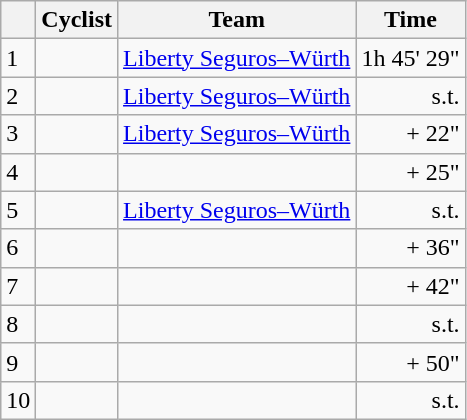<table class="wikitable">
<tr>
<th></th>
<th>Cyclist</th>
<th>Team</th>
<th>Time</th>
</tr>
<tr>
<td>1</td>
<td></td>
<td><a href='#'>Liberty Seguros–Würth</a></td>
<td style="text-align:right;">1h 45' 29"</td>
</tr>
<tr>
<td>2</td>
<td></td>
<td><a href='#'>Liberty Seguros–Würth</a></td>
<td style="text-align:right;">s.t.</td>
</tr>
<tr>
<td>3</td>
<td></td>
<td><a href='#'>Liberty Seguros–Würth</a></td>
<td style="text-align:right;">+ 22"</td>
</tr>
<tr>
<td>4</td>
<td></td>
<td></td>
<td style="text-align:right;">+ 25"</td>
</tr>
<tr>
<td>5</td>
<td></td>
<td><a href='#'>Liberty Seguros–Würth</a></td>
<td style="text-align:right;">s.t.</td>
</tr>
<tr>
<td>6</td>
<td></td>
<td></td>
<td style="text-align:right;">+ 36"</td>
</tr>
<tr>
<td>7</td>
<td></td>
<td></td>
<td style="text-align:right;">+ 42"</td>
</tr>
<tr>
<td>8</td>
<td></td>
<td></td>
<td style="text-align:right;">s.t.</td>
</tr>
<tr>
<td>9</td>
<td></td>
<td></td>
<td style="text-align:right;">+ 50"</td>
</tr>
<tr>
<td>10</td>
<td></td>
<td></td>
<td style="text-align:right;">s.t.</td>
</tr>
</table>
